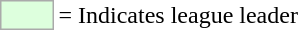<table>
<tr>
<td style="background:#DDFFDD; border:1px solid #aaa; width:2em;"></td>
<td>= Indicates league leader</td>
</tr>
</table>
